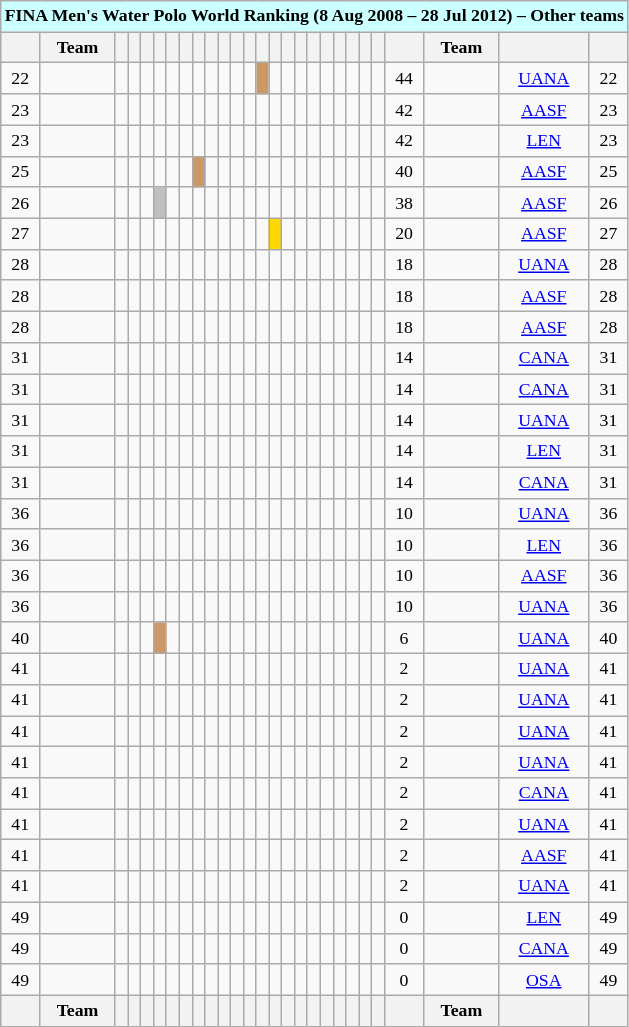<table class="wikitable mw-collapsible autocollapse" style="text-align: center; font-size: 74%; margin-left: 1em;">
<tr>
<th colspan="27" style="background-color: #ccffff;">FINA Men's Water Polo World Ranking (8 Aug 2008 – 28 Jul 2012) – Other teams</th>
</tr>
<tr>
<th></th>
<th>Team</th>
<th><a href='#'></a></th>
<th><a href='#'></a></th>
<th><a href='#'></a></th>
<th><a href='#'></a></th>
<th><a href='#'></a></th>
<th><a href='#'></a></th>
<th><a href='#'></a></th>
<th><a href='#'></a></th>
<th><a href='#'></a></th>
<th><a href='#'></a></th>
<th><a href='#'></a></th>
<th><a href='#'></a></th>
<th><a href='#'></a></th>
<th><a href='#'></a></th>
<th><a href='#'></a></th>
<th><a href='#'></a></th>
<th><a href='#'></a></th>
<th><a href='#'></a></th>
<th><a href='#'></a></th>
<th><a href='#'></a></th>
<th><a href='#'></a></th>
<th></th>
<th>Team</th>
<th></th>
<th></th>
</tr>
<tr>
<td>22</td>
<td style="text-align: left;"></td>
<td></td>
<td></td>
<td></td>
<td></td>
<td></td>
<td></td>
<td></td>
<td></td>
<td></td>
<td></td>
<td></td>
<td style="background-color: #cc9966;"></td>
<td></td>
<td></td>
<td></td>
<td></td>
<td></td>
<td></td>
<td></td>
<td></td>
<td></td>
<td>44</td>
<td style="text-align: left;"></td>
<td><a href='#'>UANA</a></td>
<td>22</td>
</tr>
<tr>
<td>23</td>
<td style="text-align: left;"></td>
<td></td>
<td></td>
<td></td>
<td></td>
<td></td>
<td></td>
<td></td>
<td></td>
<td></td>
<td></td>
<td></td>
<td></td>
<td></td>
<td></td>
<td></td>
<td></td>
<td></td>
<td></td>
<td></td>
<td></td>
<td></td>
<td>42</td>
<td style="text-align: left;"></td>
<td><a href='#'>AASF</a></td>
<td>23</td>
</tr>
<tr>
<td>23</td>
<td style="text-align: left;"></td>
<td></td>
<td></td>
<td></td>
<td></td>
<td></td>
<td></td>
<td></td>
<td></td>
<td></td>
<td></td>
<td></td>
<td></td>
<td></td>
<td></td>
<td></td>
<td></td>
<td></td>
<td></td>
<td></td>
<td></td>
<td></td>
<td>42</td>
<td style="text-align: left;"></td>
<td><a href='#'>LEN</a></td>
<td>23</td>
</tr>
<tr>
<td>25</td>
<td style="text-align: left;"></td>
<td></td>
<td></td>
<td></td>
<td></td>
<td></td>
<td></td>
<td style="background-color: #cc9966;"></td>
<td></td>
<td></td>
<td></td>
<td></td>
<td></td>
<td></td>
<td></td>
<td></td>
<td></td>
<td></td>
<td></td>
<td></td>
<td></td>
<td></td>
<td>40</td>
<td style="text-align: left;"></td>
<td><a href='#'>AASF</a></td>
<td>25</td>
</tr>
<tr>
<td>26</td>
<td style="text-align: left;"></td>
<td></td>
<td></td>
<td></td>
<td style="background-color: silver;"></td>
<td></td>
<td></td>
<td></td>
<td></td>
<td></td>
<td></td>
<td></td>
<td></td>
<td></td>
<td></td>
<td></td>
<td></td>
<td></td>
<td></td>
<td></td>
<td></td>
<td></td>
<td>38</td>
<td style="text-align: left;"></td>
<td><a href='#'>AASF</a></td>
<td>26</td>
</tr>
<tr>
<td>27</td>
<td style="text-align: left;"></td>
<td></td>
<td></td>
<td></td>
<td></td>
<td></td>
<td></td>
<td></td>
<td></td>
<td></td>
<td></td>
<td></td>
<td></td>
<td style="background-color: gold;"></td>
<td></td>
<td></td>
<td></td>
<td></td>
<td></td>
<td></td>
<td></td>
<td></td>
<td>20</td>
<td style="text-align: left;"></td>
<td><a href='#'>AASF</a></td>
<td>27</td>
</tr>
<tr>
<td>28</td>
<td style="text-align: left;"></td>
<td></td>
<td></td>
<td></td>
<td></td>
<td></td>
<td></td>
<td></td>
<td></td>
<td></td>
<td></td>
<td></td>
<td></td>
<td></td>
<td></td>
<td></td>
<td></td>
<td></td>
<td></td>
<td></td>
<td></td>
<td></td>
<td>18</td>
<td style="text-align: left;"></td>
<td><a href='#'>UANA</a></td>
<td>28</td>
</tr>
<tr>
<td>28</td>
<td style="text-align: left;"></td>
<td></td>
<td></td>
<td></td>
<td></td>
<td></td>
<td></td>
<td></td>
<td></td>
<td></td>
<td></td>
<td></td>
<td></td>
<td></td>
<td></td>
<td></td>
<td></td>
<td></td>
<td></td>
<td></td>
<td></td>
<td></td>
<td>18</td>
<td style="text-align: left;"></td>
<td><a href='#'>AASF</a></td>
<td>28</td>
</tr>
<tr>
<td>28</td>
<td style="text-align: left;"></td>
<td></td>
<td></td>
<td></td>
<td></td>
<td></td>
<td></td>
<td></td>
<td></td>
<td></td>
<td></td>
<td></td>
<td></td>
<td></td>
<td></td>
<td></td>
<td></td>
<td></td>
<td></td>
<td></td>
<td></td>
<td></td>
<td>18</td>
<td style="text-align: left;"></td>
<td><a href='#'>AASF</a></td>
<td>28</td>
</tr>
<tr>
<td>31</td>
<td style="text-align: left;"></td>
<td></td>
<td></td>
<td></td>
<td></td>
<td></td>
<td></td>
<td></td>
<td></td>
<td></td>
<td></td>
<td></td>
<td></td>
<td></td>
<td></td>
<td></td>
<td></td>
<td></td>
<td></td>
<td></td>
<td></td>
<td></td>
<td>14</td>
<td style="text-align: left;"></td>
<td><a href='#'>CANA</a></td>
<td>31</td>
</tr>
<tr>
<td>31</td>
<td style="text-align: left;"></td>
<td></td>
<td></td>
<td></td>
<td></td>
<td></td>
<td></td>
<td></td>
<td></td>
<td></td>
<td></td>
<td></td>
<td></td>
<td></td>
<td></td>
<td></td>
<td></td>
<td></td>
<td></td>
<td></td>
<td></td>
<td></td>
<td>14</td>
<td style="text-align: left;"></td>
<td><a href='#'>CANA</a></td>
<td>31</td>
</tr>
<tr>
<td>31</td>
<td style="text-align: left;"></td>
<td></td>
<td></td>
<td></td>
<td></td>
<td></td>
<td></td>
<td></td>
<td></td>
<td></td>
<td></td>
<td></td>
<td></td>
<td></td>
<td></td>
<td></td>
<td></td>
<td></td>
<td></td>
<td></td>
<td></td>
<td></td>
<td>14</td>
<td style="text-align: left;"></td>
<td><a href='#'>UANA</a></td>
<td>31</td>
</tr>
<tr>
<td>31</td>
<td style="text-align: left;"></td>
<td></td>
<td></td>
<td></td>
<td></td>
<td></td>
<td></td>
<td></td>
<td></td>
<td></td>
<td></td>
<td></td>
<td></td>
<td></td>
<td></td>
<td></td>
<td></td>
<td></td>
<td></td>
<td></td>
<td></td>
<td></td>
<td>14</td>
<td style="text-align: left;"></td>
<td><a href='#'>LEN</a></td>
<td>31</td>
</tr>
<tr>
<td>31</td>
<td style="text-align: left;"></td>
<td></td>
<td></td>
<td></td>
<td></td>
<td></td>
<td></td>
<td></td>
<td></td>
<td></td>
<td></td>
<td></td>
<td></td>
<td></td>
<td></td>
<td></td>
<td></td>
<td></td>
<td></td>
<td></td>
<td></td>
<td></td>
<td>14</td>
<td style="text-align: left;"></td>
<td><a href='#'>CANA</a></td>
<td>31</td>
</tr>
<tr>
<td>36</td>
<td style="text-align: left;"></td>
<td></td>
<td></td>
<td></td>
<td></td>
<td></td>
<td></td>
<td></td>
<td></td>
<td></td>
<td></td>
<td></td>
<td></td>
<td></td>
<td></td>
<td></td>
<td></td>
<td></td>
<td></td>
<td></td>
<td></td>
<td></td>
<td>10</td>
<td style="text-align: left;"></td>
<td><a href='#'>UANA</a></td>
<td>36</td>
</tr>
<tr>
<td>36</td>
<td style="text-align: left;"></td>
<td></td>
<td></td>
<td></td>
<td></td>
<td></td>
<td></td>
<td></td>
<td></td>
<td></td>
<td></td>
<td></td>
<td></td>
<td></td>
<td></td>
<td></td>
<td></td>
<td></td>
<td></td>
<td></td>
<td></td>
<td></td>
<td>10</td>
<td style="text-align: left;"></td>
<td><a href='#'>LEN</a></td>
<td>36</td>
</tr>
<tr>
<td>36</td>
<td style="text-align: left;"></td>
<td></td>
<td></td>
<td></td>
<td></td>
<td></td>
<td></td>
<td></td>
<td></td>
<td></td>
<td></td>
<td></td>
<td></td>
<td></td>
<td></td>
<td></td>
<td></td>
<td></td>
<td></td>
<td></td>
<td></td>
<td></td>
<td>10</td>
<td style="text-align: left;"></td>
<td><a href='#'>AASF</a></td>
<td>36</td>
</tr>
<tr>
<td>36</td>
<td style="text-align: left;"></td>
<td></td>
<td></td>
<td></td>
<td></td>
<td></td>
<td></td>
<td></td>
<td></td>
<td></td>
<td></td>
<td></td>
<td></td>
<td></td>
<td></td>
<td></td>
<td></td>
<td></td>
<td></td>
<td></td>
<td></td>
<td></td>
<td>10</td>
<td style="text-align: left;"></td>
<td><a href='#'>UANA</a></td>
<td>36</td>
</tr>
<tr>
<td>40</td>
<td style="text-align: left;"></td>
<td></td>
<td></td>
<td></td>
<td style="background-color: #cc9966;"></td>
<td></td>
<td></td>
<td></td>
<td></td>
<td></td>
<td></td>
<td></td>
<td></td>
<td></td>
<td></td>
<td></td>
<td></td>
<td></td>
<td></td>
<td></td>
<td></td>
<td></td>
<td>6</td>
<td style="text-align: left;"></td>
<td><a href='#'>UANA</a></td>
<td>40</td>
</tr>
<tr>
<td>41</td>
<td style="text-align: left;"></td>
<td></td>
<td></td>
<td></td>
<td></td>
<td></td>
<td></td>
<td></td>
<td></td>
<td></td>
<td></td>
<td></td>
<td></td>
<td></td>
<td></td>
<td></td>
<td></td>
<td></td>
<td></td>
<td></td>
<td></td>
<td></td>
<td>2</td>
<td style="text-align: left;"></td>
<td><a href='#'>UANA</a></td>
<td>41</td>
</tr>
<tr>
<td>41</td>
<td style="text-align: left;"></td>
<td></td>
<td></td>
<td></td>
<td></td>
<td></td>
<td></td>
<td></td>
<td></td>
<td></td>
<td></td>
<td></td>
<td></td>
<td></td>
<td></td>
<td></td>
<td></td>
<td></td>
<td></td>
<td></td>
<td></td>
<td></td>
<td>2</td>
<td style="text-align: left;"></td>
<td><a href='#'>UANA</a></td>
<td>41</td>
</tr>
<tr>
<td>41</td>
<td style="text-align: left;"></td>
<td></td>
<td></td>
<td></td>
<td></td>
<td></td>
<td></td>
<td></td>
<td></td>
<td></td>
<td></td>
<td></td>
<td></td>
<td></td>
<td></td>
<td></td>
<td></td>
<td></td>
<td></td>
<td></td>
<td></td>
<td></td>
<td>2</td>
<td style="text-align: left;"></td>
<td><a href='#'>UANA</a></td>
<td>41</td>
</tr>
<tr>
<td>41</td>
<td style="text-align: left;"></td>
<td></td>
<td></td>
<td></td>
<td></td>
<td></td>
<td></td>
<td></td>
<td></td>
<td></td>
<td></td>
<td></td>
<td></td>
<td></td>
<td></td>
<td></td>
<td></td>
<td></td>
<td></td>
<td></td>
<td></td>
<td></td>
<td>2</td>
<td style="text-align: left;"></td>
<td><a href='#'>UANA</a></td>
<td>41</td>
</tr>
<tr>
<td>41</td>
<td style="text-align: left;"></td>
<td></td>
<td></td>
<td></td>
<td></td>
<td></td>
<td></td>
<td></td>
<td></td>
<td></td>
<td></td>
<td></td>
<td></td>
<td></td>
<td></td>
<td></td>
<td></td>
<td></td>
<td></td>
<td></td>
<td></td>
<td></td>
<td>2</td>
<td style="text-align: left;"></td>
<td><a href='#'>CANA</a></td>
<td>41</td>
</tr>
<tr>
<td>41</td>
<td style="text-align: left;"></td>
<td></td>
<td></td>
<td></td>
<td></td>
<td></td>
<td></td>
<td></td>
<td></td>
<td></td>
<td></td>
<td></td>
<td></td>
<td></td>
<td></td>
<td></td>
<td></td>
<td></td>
<td></td>
<td></td>
<td></td>
<td></td>
<td>2</td>
<td style="text-align: left;"></td>
<td><a href='#'>UANA</a></td>
<td>41</td>
</tr>
<tr>
<td>41</td>
<td style="text-align: left;"></td>
<td></td>
<td></td>
<td></td>
<td></td>
<td></td>
<td></td>
<td></td>
<td></td>
<td></td>
<td></td>
<td></td>
<td></td>
<td></td>
<td></td>
<td></td>
<td></td>
<td></td>
<td></td>
<td></td>
<td></td>
<td></td>
<td>2</td>
<td style="text-align: left;"></td>
<td><a href='#'>AASF</a></td>
<td>41</td>
</tr>
<tr>
<td>41</td>
<td style="text-align: left;"></td>
<td></td>
<td></td>
<td></td>
<td></td>
<td></td>
<td></td>
<td></td>
<td></td>
<td></td>
<td></td>
<td></td>
<td></td>
<td></td>
<td></td>
<td></td>
<td></td>
<td></td>
<td></td>
<td></td>
<td></td>
<td></td>
<td>2</td>
<td style="text-align: left;"></td>
<td><a href='#'>UANA</a></td>
<td>41</td>
</tr>
<tr>
<td>49</td>
<td style="text-align: left;"></td>
<td></td>
<td></td>
<td></td>
<td></td>
<td></td>
<td></td>
<td></td>
<td></td>
<td></td>
<td></td>
<td></td>
<td></td>
<td></td>
<td></td>
<td></td>
<td></td>
<td></td>
<td></td>
<td></td>
<td></td>
<td></td>
<td>0</td>
<td style="text-align: left;"></td>
<td><a href='#'>LEN</a></td>
<td>49</td>
</tr>
<tr>
<td>49</td>
<td style="text-align: left;"></td>
<td></td>
<td></td>
<td></td>
<td></td>
<td></td>
<td></td>
<td></td>
<td></td>
<td></td>
<td></td>
<td></td>
<td></td>
<td></td>
<td></td>
<td></td>
<td></td>
<td></td>
<td></td>
<td></td>
<td></td>
<td></td>
<td>0</td>
<td style="text-align: left;"></td>
<td><a href='#'>CANA</a></td>
<td>49</td>
</tr>
<tr>
<td>49</td>
<td style="text-align: left;"></td>
<td></td>
<td></td>
<td></td>
<td></td>
<td></td>
<td></td>
<td></td>
<td></td>
<td></td>
<td></td>
<td></td>
<td></td>
<td></td>
<td></td>
<td></td>
<td></td>
<td></td>
<td></td>
<td></td>
<td></td>
<td></td>
<td>0</td>
<td style="text-align: left;"></td>
<td><a href='#'>OSA</a></td>
<td>49</td>
</tr>
<tr>
<th></th>
<th>Team</th>
<th><a href='#'></a></th>
<th><a href='#'></a></th>
<th><a href='#'></a></th>
<th><a href='#'></a></th>
<th><a href='#'></a></th>
<th><a href='#'></a></th>
<th><a href='#'></a></th>
<th><a href='#'></a></th>
<th><a href='#'></a></th>
<th><a href='#'></a></th>
<th><a href='#'></a></th>
<th><a href='#'></a></th>
<th><a href='#'></a></th>
<th><a href='#'></a></th>
<th><a href='#'></a></th>
<th><a href='#'></a></th>
<th><a href='#'></a></th>
<th><a href='#'></a></th>
<th><a href='#'></a></th>
<th><a href='#'></a></th>
<th><a href='#'></a></th>
<th></th>
<th>Team</th>
<th></th>
<th></th>
</tr>
</table>
